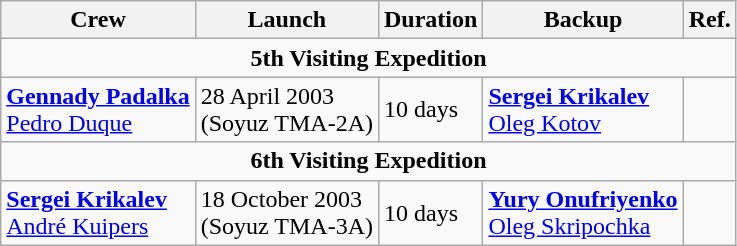<table class="wikitable">
<tr>
<th>Crew</th>
<th>Launch</th>
<th>Duration</th>
<th>Backup</th>
<th>Ref.</th>
</tr>
<tr>
<td colspan="5" style="text-align:center"><strong>5th Visiting Expedition</strong></td>
</tr>
<tr>
<td> <strong><a href='#'>Gennady Padalka</a></strong><br> <a href='#'>Pedro Duque</a></td>
<td>28 April 2003<br>(Soyuz TMA-2A)</td>
<td>10 days</td>
<td> <strong><a href='#'>Sergei Krikalev</a></strong><br> <a href='#'>Oleg Kotov</a></td>
<td></td>
</tr>
<tr>
<td colspan="5" style="text-align:center"><strong>6th Visiting Expedition</strong></td>
</tr>
<tr>
<td> <strong><a href='#'>Sergei Krikalev</a></strong><br> <a href='#'>André Kuipers</a></td>
<td>18 October 2003<br>(Soyuz TMA-3A)</td>
<td>10 days</td>
<td> <strong><a href='#'>Yury Onufriyenko</a></strong><br> <a href='#'>Oleg Skripochka</a></td>
<td></td>
</tr>
</table>
